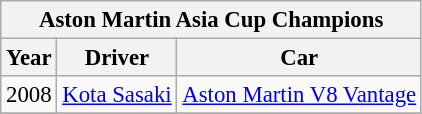<table class="wikitable" style="font-size: 95%;">
<tr>
<th colspan="6" align="center">Aston Martin Asia Cup Champions</th>
</tr>
<tr>
<th>Year</th>
<th>Driver</th>
<th>Car</th>
</tr>
<tr>
<td>2008</td>
<td> <a href='#'>Kota Sasaki</a></td>
<td><a href='#'>Aston Martin V8 Vantage</a></td>
</tr>
<tr>
</tr>
</table>
